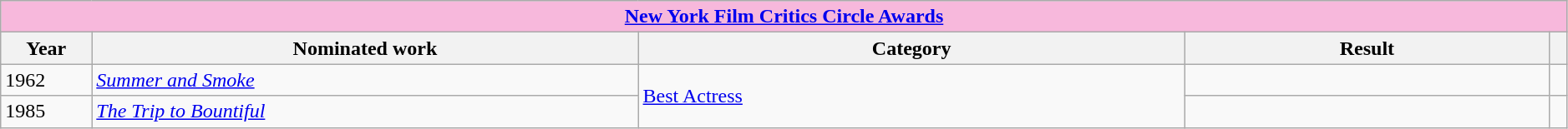<table width="99%" class="wikitable sortable">
<tr>
<th colspan="5" style="background: #F7B8DC;" align="center"><a href='#'>New York Film Critics Circle Awards</a></th>
</tr>
<tr>
<th width="5%">Year</th>
<th width="30%">Nominated work</th>
<th width="30%">Category</th>
<th width="20%">Result</th>
<th width="1%" class="unsortable"></th>
</tr>
<tr>
<td>1962</td>
<td><em><a href='#'>Summer and Smoke</a></em></td>
<td rowspan="2"><a href='#'>Best Actress</a></td>
<td></td>
<td align="center"></td>
</tr>
<tr>
<td>1985</td>
<td><em><a href='#'>The Trip to Bountiful</a></em></td>
<td></td>
<td align="center"></td>
</tr>
</table>
